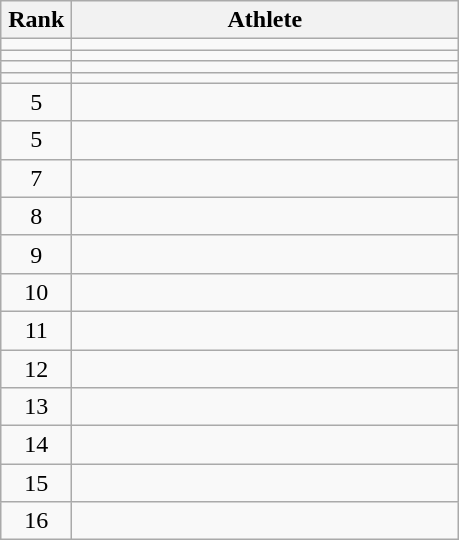<table class="wikitable" style="text-align: center;">
<tr>
<th width=40>Rank</th>
<th width=250>Athlete</th>
</tr>
<tr>
<td></td>
<td align="left"></td>
</tr>
<tr>
<td></td>
<td align="left"></td>
</tr>
<tr>
<td></td>
<td align="left"></td>
</tr>
<tr>
<td></td>
<td align="left"></td>
</tr>
<tr>
<td>5</td>
<td align="left"></td>
</tr>
<tr>
<td>5</td>
<td align="left"></td>
</tr>
<tr>
<td>7</td>
<td align="left"></td>
</tr>
<tr>
<td>8</td>
<td align="left"></td>
</tr>
<tr>
<td>9</td>
<td align="left"></td>
</tr>
<tr>
<td>10</td>
<td align="left"></td>
</tr>
<tr>
<td>11</td>
<td align="left"></td>
</tr>
<tr>
<td>12</td>
<td align="left"></td>
</tr>
<tr>
<td>13</td>
<td align="left"></td>
</tr>
<tr>
<td>14</td>
<td align="left"></td>
</tr>
<tr>
<td>15</td>
<td align="left"></td>
</tr>
<tr>
<td>16</td>
<td align="left"></td>
</tr>
</table>
